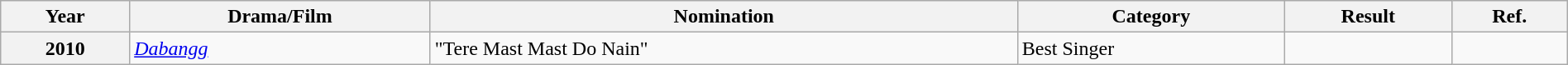<table class="wikitable plainrowheaders" width="100%" "textcolor:#000;">
<tr>
<th>Year</th>
<th>Drama/Film</th>
<th>Nomination</th>
<th>Category</th>
<th>Result</th>
<th>Ref.</th>
</tr>
<tr>
<th>2010</th>
<td><em><a href='#'>Dabangg</a></em></td>
<td>"Tere Mast Mast Do Nain"</td>
<td>Best Singer</td>
<td></td>
<td></td>
</tr>
</table>
